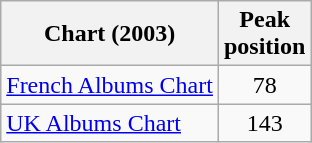<table class="wikitable">
<tr>
<th>Chart (2003)</th>
<th>Peak<br>position</th>
</tr>
<tr>
<td><a href='#'>French Albums Chart</a></td>
<td align="center">78</td>
</tr>
<tr>
<td><a href='#'>UK Albums Chart</a></td>
<td align="center">143</td>
</tr>
</table>
